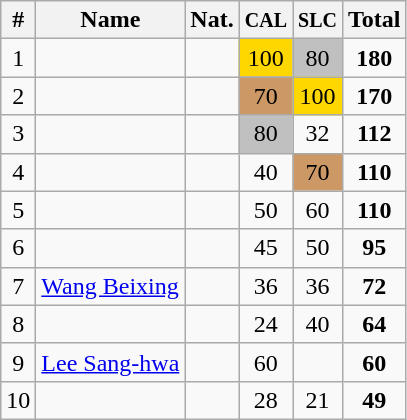<table class="wikitable sortable" style="text-align:center;">
<tr>
<th>#</th>
<th>Name</th>
<th>Nat.</th>
<th><small>CAL</small></th>
<th><small>SLC</small></th>
<th>Total</th>
</tr>
<tr>
<td>1</td>
<td align=left></td>
<td></td>
<td bgcolor=gold>100</td>
<td bgcolor=silver>80</td>
<td><strong>180</strong></td>
</tr>
<tr>
<td>2</td>
<td align=left></td>
<td></td>
<td bgcolor=cc9966>70</td>
<td bgcolor=gold>100</td>
<td><strong>170</strong></td>
</tr>
<tr>
<td>3</td>
<td align=left></td>
<td></td>
<td bgcolor=silver>80</td>
<td>32</td>
<td><strong>112</strong></td>
</tr>
<tr>
<td>4</td>
<td align=left></td>
<td></td>
<td>40</td>
<td bgcolor=cc9966>70</td>
<td><strong>110</strong></td>
</tr>
<tr>
<td>5</td>
<td align=left></td>
<td></td>
<td>50</td>
<td>60</td>
<td><strong>110</strong></td>
</tr>
<tr>
<td>6</td>
<td align=left></td>
<td></td>
<td>45</td>
<td>50</td>
<td><strong>95</strong></td>
</tr>
<tr>
<td>7</td>
<td align=left><a href='#'>Wang Beixing</a></td>
<td></td>
<td>36</td>
<td>36</td>
<td><strong>72</strong></td>
</tr>
<tr>
<td>8</td>
<td align=left></td>
<td></td>
<td>24</td>
<td>40</td>
<td><strong>64</strong></td>
</tr>
<tr>
<td>9</td>
<td align=left><a href='#'>Lee Sang-hwa</a></td>
<td></td>
<td>60</td>
<td></td>
<td><strong>60</strong></td>
</tr>
<tr>
<td>10</td>
<td align=left></td>
<td></td>
<td>28</td>
<td>21</td>
<td><strong>49</strong></td>
</tr>
</table>
